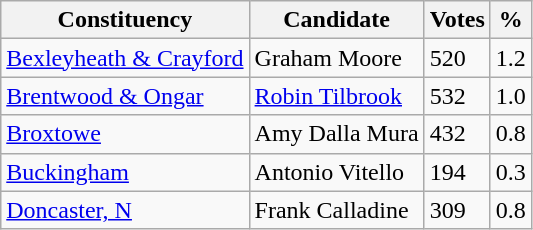<table class="wikitable sortable">
<tr>
<th>Constituency</th>
<th>Candidate</th>
<th>Votes</th>
<th>%</th>
</tr>
<tr>
<td><a href='#'>Bexleyheath & Crayford</a></td>
<td>Graham Moore</td>
<td>520</td>
<td>1.2</td>
</tr>
<tr>
<td><a href='#'>Brentwood & Ongar</a></td>
<td><a href='#'>Robin Tilbrook</a></td>
<td>532</td>
<td>1.0</td>
</tr>
<tr>
<td><a href='#'>Broxtowe</a></td>
<td>Amy Dalla Mura</td>
<td>432</td>
<td>0.8</td>
</tr>
<tr>
<td><a href='#'>Buckingham</a></td>
<td>Antonio Vitello</td>
<td>194</td>
<td>0.3</td>
</tr>
<tr>
<td><a href='#'>Doncaster, N</a></td>
<td>Frank Calladine</td>
<td>309</td>
<td>0.8</td>
</tr>
</table>
